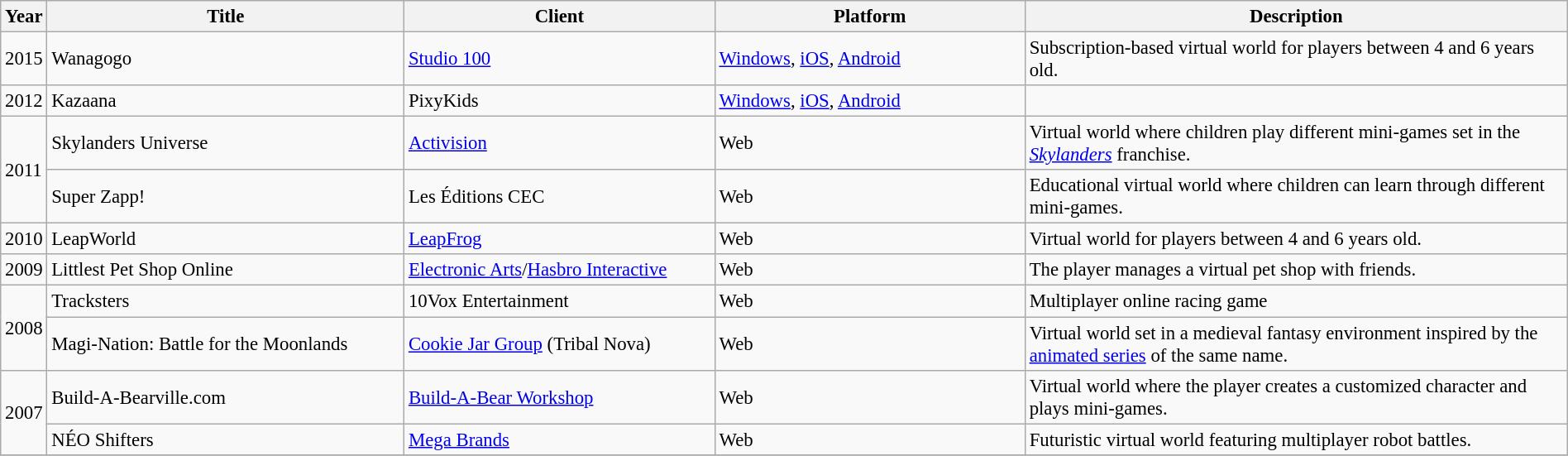<table class="sortable wikitable" style="font-size: 95%; width: 100%;">
<tr>
<th width=2%>Year</th>
<th width=23%>Title</th>
<th width=20%>Client</th>
<th width=20%>Platform</th>
<th width=35%>Description</th>
</tr>
<tr>
<td>2015</td>
<td>Wanagogo</td>
<td><a href='#'>Studio 100</a></td>
<td><a href='#'>Windows</a>, <a href='#'>iOS</a>, <a href='#'>Android</a></td>
<td>Subscription-based virtual world for players between 4 and 6 years old.</td>
</tr>
<tr>
<td>2012</td>
<td>Kazaana</td>
<td>PixyKids</td>
<td><a href='#'>Windows</a>, <a href='#'>iOS</a>, <a href='#'>Android</a></td>
<td></td>
</tr>
<tr>
<td rowspan="2">2011</td>
<td>Skylanders Universe</td>
<td><a href='#'>Activision</a></td>
<td>Web</td>
<td>Virtual world where children play different mini-games set in the <em><a href='#'>Skylanders</a></em> franchise.</td>
</tr>
<tr>
<td>Super Zapp!</td>
<td>Les Éditions CEC</td>
<td>Web</td>
<td>Educational virtual world where children can learn through different mini-games.</td>
</tr>
<tr>
<td>2010</td>
<td>LeapWorld</td>
<td><a href='#'>LeapFrog</a></td>
<td>Web</td>
<td>Virtual world for players between 4 and 6 years old.</td>
</tr>
<tr>
<td>2009</td>
<td>Littlest Pet Shop Online</td>
<td><a href='#'>Electronic Arts</a>/<a href='#'>Hasbro Interactive</a></td>
<td>Web</td>
<td>The player manages a virtual pet shop with friends.</td>
</tr>
<tr>
<td rowspan="2">2008</td>
<td>Tracksters</td>
<td>10Vox Entertainment</td>
<td>Web</td>
<td>Multiplayer online racing game</td>
</tr>
<tr>
<td>Magi-Nation: Battle for the Moonlands</td>
<td><a href='#'>Cookie Jar Group</a> (Tribal Nova)</td>
<td>Web</td>
<td>Virtual world set in a medieval fantasy environment inspired by the <a href='#'>animated series</a> of the same name.</td>
</tr>
<tr>
<td rowspan="2">2007</td>
<td>Build-A-Bearville.com</td>
<td><a href='#'>Build-A-Bear Workshop</a></td>
<td>Web</td>
<td>Virtual world where the player creates a customized character and plays mini-games.</td>
</tr>
<tr>
<td>NÉO Shifters</td>
<td><a href='#'>Mega Brands</a></td>
<td>Web</td>
<td>Futuristic virtual world featuring multiplayer robot battles.</td>
</tr>
<tr>
</tr>
</table>
